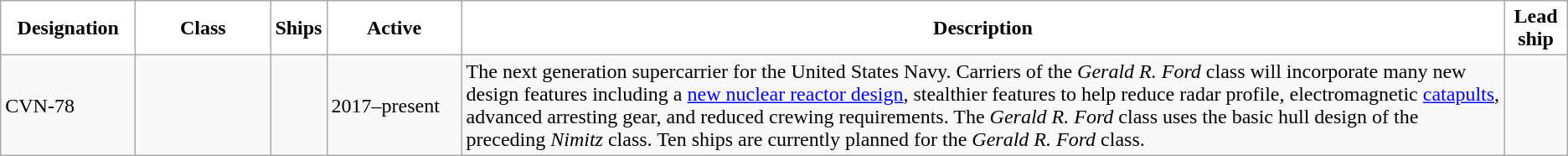<table class="wikitable">
<tr>
<th style="background-color:#ffffff;width:100px;">Designation</th>
<th style="background-color:#ffffff;width:100px;">Class</th>
<th style="background-color:#ffffff;">Ships</th>
<th style="background-color:#ffffff;width:100px;">Active</th>
<th style="background-color:#ffffff;">Description</th>
<th style="background-color:#ffffff;">Lead ship</th>
</tr>
<tr>
<td>CVN-78</td>
<td></td>
<td></td>
<td>2017–present</td>
<td>The next generation supercarrier for the United States Navy. Carriers of the <em>Gerald R. Ford</em> class will incorporate many new design features including a <a href='#'>new nuclear reactor design</a>, stealthier features to help reduce radar profile, electromagnetic <a href='#'>catapults</a>, advanced arresting gear, and reduced crewing requirements. The <em>Gerald R. Ford</em> class uses the basic hull design of the preceding <em>Nimitz</em> class. Ten ships are currently planned for the <em>Gerald R. Ford</em> class.</td>
<td></td>
</tr>
</table>
